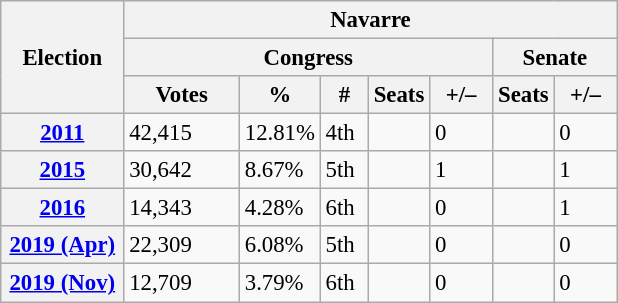<table class="wikitable" style="font-size:95%; text-align:left;">
<tr>
<th rowspan="3" width="75">Election</th>
<th colspan="7">Navarre</th>
</tr>
<tr>
<th colspan="5">Congress</th>
<th colspan="2">Senate</th>
</tr>
<tr>
<th width="70">Votes</th>
<th width="35">%</th>
<th width="25">#</th>
<th>Seats</th>
<th width="35">+/–</th>
<th>Seats</th>
<th width="35">+/–</th>
</tr>
<tr>
<th><a href='#'>2011</a></th>
<td>42,415</td>
<td>12.81%</td>
<td>4th</td>
<td></td>
<td>0</td>
<td></td>
<td>0</td>
</tr>
<tr>
<th><a href='#'>2015</a></th>
<td>30,642</td>
<td>8.67%</td>
<td>5th</td>
<td></td>
<td>1</td>
<td></td>
<td>1</td>
</tr>
<tr>
<th><a href='#'>2016</a></th>
<td>14,343</td>
<td>4.28%</td>
<td>6th</td>
<td></td>
<td>0</td>
<td></td>
<td>1</td>
</tr>
<tr>
<th><a href='#'>2019 (Apr)</a></th>
<td>22,309</td>
<td>6.08%</td>
<td>5th</td>
<td></td>
<td>0</td>
<td></td>
<td>0</td>
</tr>
<tr>
<th><a href='#'>2019 (Nov)</a></th>
<td>12,709</td>
<td>3.79%</td>
<td>6th</td>
<td></td>
<td>0</td>
<td></td>
<td>0</td>
</tr>
</table>
